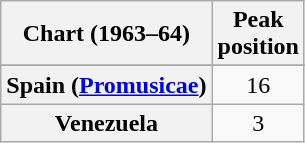<table class="wikitable sortable plainrowheaders" style="text-align:center">
<tr>
<th>Chart (1963–64)</th>
<th>Peak<br>position</th>
</tr>
<tr>
</tr>
<tr>
</tr>
<tr>
</tr>
<tr>
<th scope="row">Spain (<a href='#'>Promusicae</a>)</th>
<td>16</td>
</tr>
<tr>
<th scope="row">Venezuela</th>
<td>3</td>
</tr>
</table>
